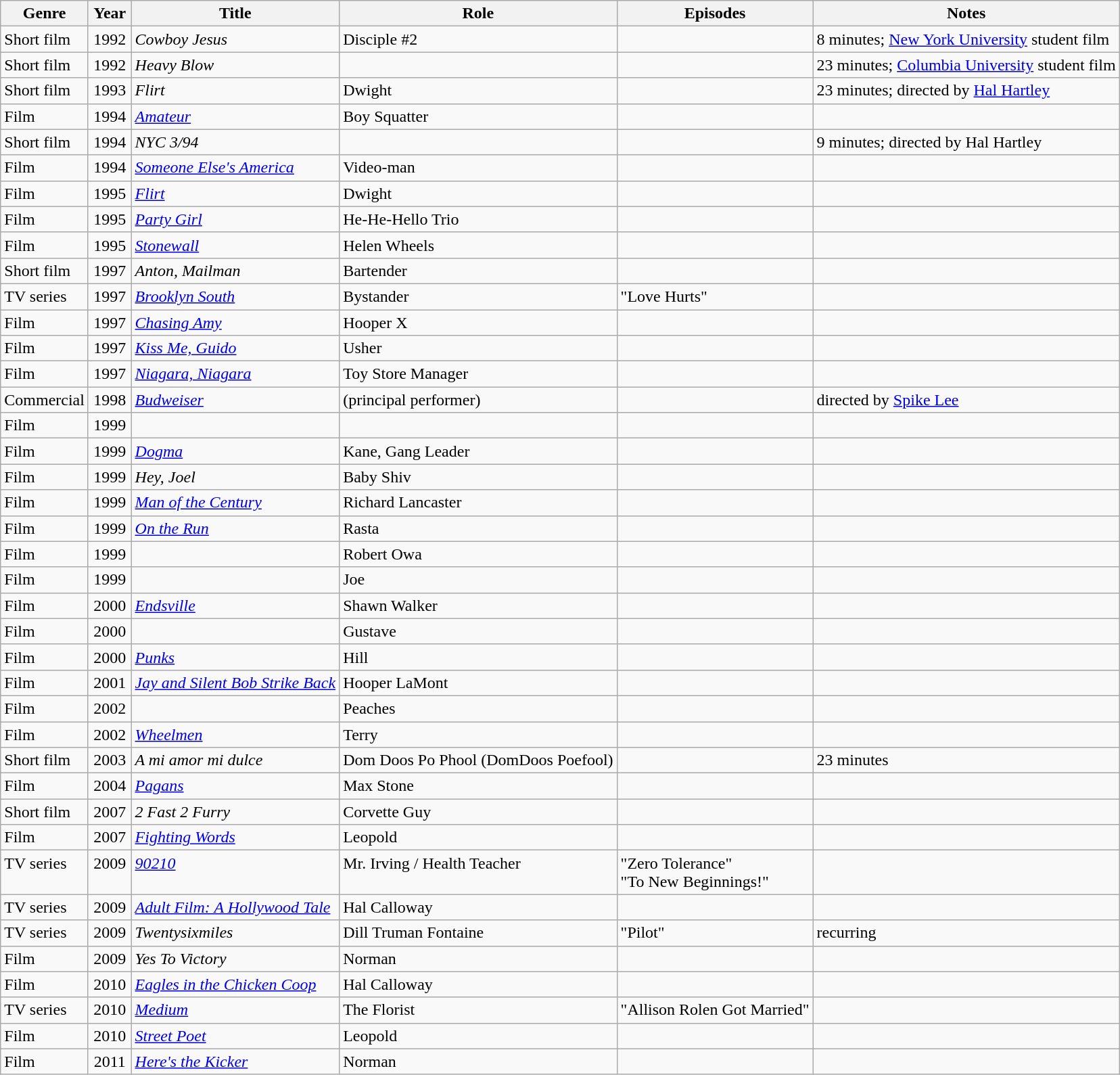<table class="wikitable sortable">
<tr>
<th>Genre</th>
<th width="35">Year</th>
<th>Title</th>
<th>Role</th>
<th>Episodes</th>
<th>Notes</th>
</tr>
<tr valign="top">
<td>Short film</td>
<td align="center">1992</td>
<td><em>Cowboy Jesus</em></td>
<td>Disciple #2</td>
<td></td>
<td>8 minutes; <a href='#'>New York University</a> student film</td>
</tr>
<tr valign="top">
<td>Short film</td>
<td align="center">1992</td>
<td><em>Heavy Blow</em></td>
<td></td>
<td></td>
<td>23 minutes; <a href='#'>Columbia University</a> student film</td>
</tr>
<tr valign="top">
<td>Short film</td>
<td align="center">1993</td>
<td><em>Flirt</em></td>
<td>Dwight</td>
<td></td>
<td>23 minutes; directed by <a href='#'>Hal Hartley</a></td>
</tr>
<tr valign="top">
<td>Film</td>
<td align="center">1994</td>
<td><em><a href='#'>Amateur</a></em></td>
<td>Boy Squatter</td>
<td></td>
<td></td>
</tr>
<tr valign="top">
<td>Short film</td>
<td align="center">1994</td>
<td><em>NYC 3/94</em></td>
<td></td>
<td></td>
<td>9 minutes; directed by Hal Hartley</td>
</tr>
<tr valign="top">
<td>Film</td>
<td align="center">1994</td>
<td><em><a href='#'>Someone Else's America</a></em></td>
<td>Video-man</td>
<td></td>
<td></td>
</tr>
<tr valign="top">
<td>Film</td>
<td align="center">1995</td>
<td><em><a href='#'>Flirt</a></em></td>
<td>Dwight</td>
<td></td>
<td></td>
</tr>
<tr valign="top">
<td>Film</td>
<td align="center">1995</td>
<td><em><a href='#'>Party Girl</a></em></td>
<td>He-He-Hello Trio</td>
<td></td>
<td></td>
</tr>
<tr valign="top">
<td>Film</td>
<td align="center">1995</td>
<td><em><a href='#'>Stonewall</a></em></td>
<td>Helen Wheels</td>
<td></td>
<td></td>
</tr>
<tr valign="top">
<td>Short film</td>
<td align="center">1997</td>
<td><em>Anton, Mailman</em></td>
<td>Bartender</td>
<td></td>
<td></td>
</tr>
<tr valign="top">
<td>TV series</td>
<td align="center">1997</td>
<td><em><a href='#'>Brooklyn South</a></em></td>
<td>Bystander</td>
<td>"Love Hurts"</td>
<td></td>
</tr>
<tr valign="top">
<td>Film</td>
<td align="center">1997</td>
<td><em><a href='#'>Chasing Amy</a></em></td>
<td>Hooper X</td>
<td></td>
<td></td>
</tr>
<tr valign="top">
<td>Film</td>
<td align="center">1997</td>
<td><em><a href='#'>Kiss Me, Guido</a></em></td>
<td>Usher</td>
<td></td>
<td></td>
</tr>
<tr valign="top">
<td>Film</td>
<td align="center">1997</td>
<td><em><a href='#'>Niagara, Niagara</a></em></td>
<td>Toy Store Manager</td>
<td></td>
<td></td>
</tr>
<tr valign="top">
<td>Commercial</td>
<td align="center">1998</td>
<td><em><a href='#'>Budweiser</a></em></td>
<td>(principal performer)</td>
<td></td>
<td>directed by <a href='#'>Spike Lee</a></td>
</tr>
<tr valign="top">
<td>Film</td>
<td align="center">1999</td>
<td><em></em></td>
<td></td>
<td></td>
<td></td>
</tr>
<tr valign="top">
<td>Film</td>
<td align="center">1999</td>
<td><em><a href='#'>Dogma</a></em></td>
<td>Kane, Gang Leader</td>
<td></td>
<td></td>
</tr>
<tr valign="top">
<td>Film</td>
<td align="center">1999</td>
<td><em>Hey, Joel</em></td>
<td>Baby Shiv</td>
<td></td>
<td></td>
</tr>
<tr valign="top">
<td>Film</td>
<td align="center">1999</td>
<td><em><a href='#'>Man of the Century</a></em></td>
<td>Richard Lancaster</td>
<td></td>
<td></td>
</tr>
<tr valign="top">
<td>Film</td>
<td align="center">1999</td>
<td><em><a href='#'>On the Run</a></em></td>
<td>Rasta</td>
<td></td>
<td></td>
</tr>
<tr valign="top">
<td>Film</td>
<td align="center">1999</td>
<td><em></em></td>
<td>Robert Owa</td>
<td></td>
<td></td>
</tr>
<tr valign="top">
<td>Film</td>
<td align="center">1999</td>
<td><em></em></td>
<td>Joe</td>
<td></td>
<td></td>
</tr>
<tr valign="top">
<td>Film</td>
<td align="center">2000</td>
<td><em><a href='#'>Endsville</a></em></td>
<td>Shawn Walker</td>
<td></td>
<td></td>
</tr>
<tr valign="top">
<td>Film</td>
<td align="center">2000</td>
<td><em></em></td>
<td>Gustave</td>
<td></td>
<td></td>
</tr>
<tr valign="top">
<td>Film</td>
<td align="center">2000</td>
<td><em><a href='#'>Punks</a></em></td>
<td>Hill</td>
<td></td>
<td></td>
</tr>
<tr valign="top">
<td>Film</td>
<td align="center">2001</td>
<td><em><a href='#'>Jay and Silent Bob Strike Back</a></em></td>
<td>Hooper LaMont</td>
<td></td>
<td></td>
</tr>
<tr valign="top">
<td>Film</td>
<td align="center">2002</td>
<td><em></em></td>
<td>Peaches</td>
<td></td>
<td></td>
</tr>
<tr valign="top">
<td>Film</td>
<td align="center">2002</td>
<td><em><a href='#'>Wheelmen</a></em></td>
<td>Terry</td>
<td></td>
<td></td>
</tr>
<tr valign="top">
<td>Short film</td>
<td align="center">2003</td>
<td><em>A mi amor mi dulce</em></td>
<td>Dom Doos Po Phool (DomDoos Poefool)</td>
<td></td>
<td>23 minutes</td>
</tr>
<tr valign="top">
<td>Film</td>
<td align="center">2004</td>
<td><em><a href='#'>Pagans</a></em></td>
<td>Max Stone</td>
<td></td>
<td></td>
</tr>
<tr valign="top">
<td>Short film</td>
<td align="center">2007</td>
<td><em>2 Fast 2 Furry</em></td>
<td>Corvette Guy</td>
<td></td>
<td></td>
</tr>
<tr valign="top">
<td>Film</td>
<td align="center">2007</td>
<td><em><a href='#'>Fighting Words</a></em></td>
<td>Leopold</td>
<td></td>
<td></td>
</tr>
<tr valign="top">
<td>TV series</td>
<td align="center">2009</td>
<td><em><a href='#'>90210</a></em></td>
<td>Mr. Irving / Health Teacher</td>
<td>"Zero Tolerance" <br> "To New Beginnings!"</td>
<td></td>
</tr>
<tr valign="top">
<td>TV series</td>
<td align="center">2009</td>
<td><em><a href='#'>Adult Film: A Hollywood Tale</a></em></td>
<td>Hal Calloway</td>
<td></td>
<td></td>
</tr>
<tr valign="top">
<td>TV series</td>
<td align="center">2009</td>
<td><em>Twentysixmiles</em></td>
<td>Dill Truman Fontaine</td>
<td>"Pilot"</td>
<td>recurring</td>
</tr>
<tr valign="top">
<td>Film</td>
<td align="center">2009</td>
<td><em>Yes To Victory</em></td>
<td>Norman</td>
<td></td>
<td></td>
</tr>
<tr valign="top">
<td>Film</td>
<td align="center">2010</td>
<td><em><a href='#'>Eagles in the Chicken Coop</a></em></td>
<td>Hal Calloway</td>
<td></td>
<td></td>
</tr>
<tr valign="top">
<td>TV series</td>
<td align="center">2010</td>
<td><em><a href='#'>Medium</a></em></td>
<td>The Florist</td>
<td>"Allison Rolen Got Married"</td>
<td></td>
</tr>
<tr valign="top">
<td>Film</td>
<td align="center">2010</td>
<td><em><a href='#'>Street Poet</a></em></td>
<td>Leopold</td>
<td></td>
<td></td>
</tr>
<tr valign="top">
<td>Film</td>
<td align="center">2011</td>
<td><em><a href='#'>Here's the Kicker</a></em></td>
<td>Norman</td>
<td></td>
<td></td>
</tr>
</table>
